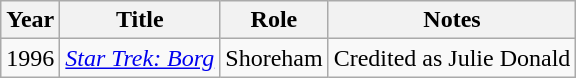<table class="wikitable">
<tr>
<th>Year</th>
<th>Title</th>
<th>Role</th>
<th>Notes</th>
</tr>
<tr>
<td>1996</td>
<td><em><a href='#'>Star Trek: Borg</a></em></td>
<td>Shoreham</td>
<td>Credited as Julie Donald</td>
</tr>
</table>
